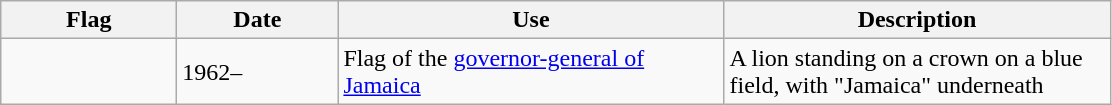<table class="wikitable">
<tr>
<th width="110">Flag</th>
<th width="100">Date</th>
<th width="250">Use</th>
<th width="250">Description</th>
</tr>
<tr>
<td></td>
<td>1962–</td>
<td>Flag of the <a href='#'>governor-general of Jamaica</a></td>
<td>A lion standing on a crown on a blue field, with "Jamaica" underneath</td>
</tr>
</table>
